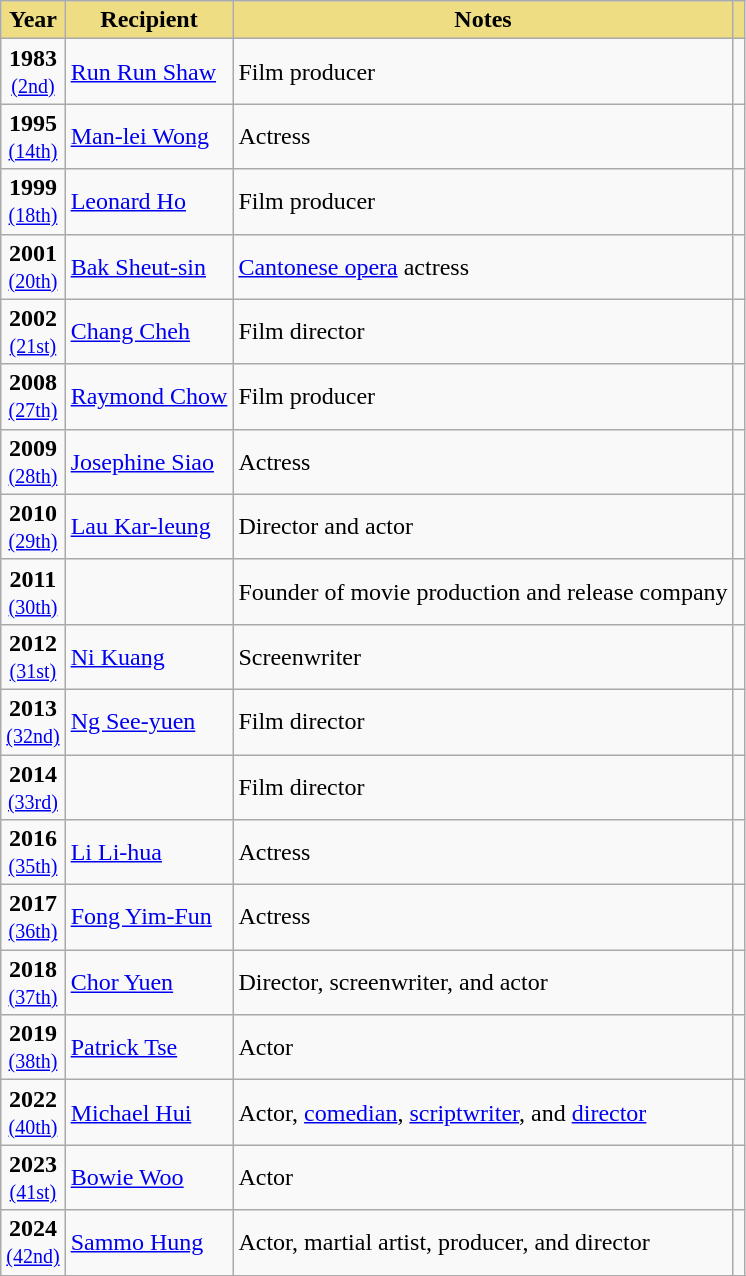<table class="wikitable">
<tr>
<th style="background-color: #eedd82; color:black;">Year</th>
<th style="background-color: #eedd82; color:black;">Recipient</th>
<th style="background-color: #eedd82; color:black;">Notes</th>
<th style="background-color: #eedd82; color:black;"></th>
</tr>
<tr>
<td align="center"><strong>1983</strong><br><small><a href='#'>(2nd)</a></small></td>
<td><a href='#'>Run Run Shaw</a></td>
<td>Film producer</td>
<td></td>
</tr>
<tr>
<td align="center"><strong>1995</strong><br><small><a href='#'>(14th)</a></small></td>
<td><a href='#'>Man-lei Wong</a></td>
<td>Actress</td>
<td></td>
</tr>
<tr>
<td align="center"><strong>1999</strong><br><small><a href='#'>(18th)</a></small></td>
<td><a href='#'>Leonard Ho</a></td>
<td>Film producer</td>
<td></td>
</tr>
<tr>
<td align="center"><strong>2001</strong><br><small><a href='#'>(20th)</a></small></td>
<td><a href='#'>Bak Sheut-sin</a></td>
<td><a href='#'>Cantonese opera</a> actress</td>
<td></td>
</tr>
<tr>
<td align="center"><strong>2002</strong><br><small><a href='#'>(21st)</a></small></td>
<td><a href='#'>Chang Cheh</a></td>
<td>Film director</td>
<td></td>
</tr>
<tr>
<td align="center"><strong>2008</strong><br><small><a href='#'>(27th)</a></small></td>
<td><a href='#'>Raymond Chow</a></td>
<td>Film producer</td>
<td></td>
</tr>
<tr>
<td align="center"><strong>2009</strong><br><small><a href='#'>(28th)</a></small></td>
<td><a href='#'>Josephine Siao</a></td>
<td>Actress</td>
<td></td>
</tr>
<tr>
<td align="center"><strong>2010</strong><br><small><a href='#'>(29th)</a></small></td>
<td><a href='#'>Lau Kar-leung</a></td>
<td>Director and actor</td>
<td></td>
</tr>
<tr>
<td align="center"><strong>2011</strong><br><small><a href='#'>(30th)</a></small></td>
<td></td>
<td>Founder of movie production and release company</td>
<td></td>
</tr>
<tr>
<td align="center"><strong>2012</strong><br><small><a href='#'>(31st)</a></small></td>
<td><a href='#'>Ni Kuang</a></td>
<td>Screenwriter</td>
<td></td>
</tr>
<tr>
<td align="center"><strong>2013</strong><br><small><a href='#'>(32nd)</a></small></td>
<td><a href='#'>Ng See-yuen</a></td>
<td>Film director</td>
<td></td>
</tr>
<tr>
<td align="center"><strong>2014</strong><br><small><a href='#'>(33rd)</a></small></td>
<td></td>
<td>Film director</td>
<td></td>
</tr>
<tr>
<td align="center"><strong>2016</strong><br><small><a href='#'>(35th)</a></small></td>
<td><a href='#'>Li Li-hua</a></td>
<td>Actress</td>
<td></td>
</tr>
<tr>
<td align="center"><strong>2017</strong><br><small><a href='#'>(36th)</a></small></td>
<td><a href='#'>Fong Yim-Fun</a></td>
<td>Actress</td>
<td></td>
</tr>
<tr>
<td align="center"><strong>2018</strong><br><small><a href='#'>(37th)</a></small></td>
<td><a href='#'>Chor Yuen</a></td>
<td>Director, screenwriter, and actor</td>
<td></td>
</tr>
<tr>
<td align="center"><strong>2019</strong><br><small><a href='#'>(38th)</a></small></td>
<td><a href='#'>Patrick Tse</a></td>
<td>Actor</td>
<td></td>
</tr>
<tr>
<td align="center"><strong>2022</strong><br><small><a href='#'>(40th)</a></small></td>
<td><a href='#'>Michael Hui</a></td>
<td>Actor, <a href='#'>comedian</a>, <a href='#'>scriptwriter</a>, and <a href='#'>director</a></td>
<td></td>
</tr>
<tr>
<td align="center"><strong>2023</strong><br><small><a href='#'>(41st)</a></small></td>
<td><a href='#'>Bowie Woo</a></td>
<td>Actor</td>
<td></td>
</tr>
<tr>
<td align="center"><strong>2024</strong><br><small><a href='#'>(42nd)</a></small></td>
<td><a href='#'>Sammo Hung</a></td>
<td>Actor, martial artist, producer, and director</td>
<td></td>
</tr>
<tr>
</tr>
</table>
